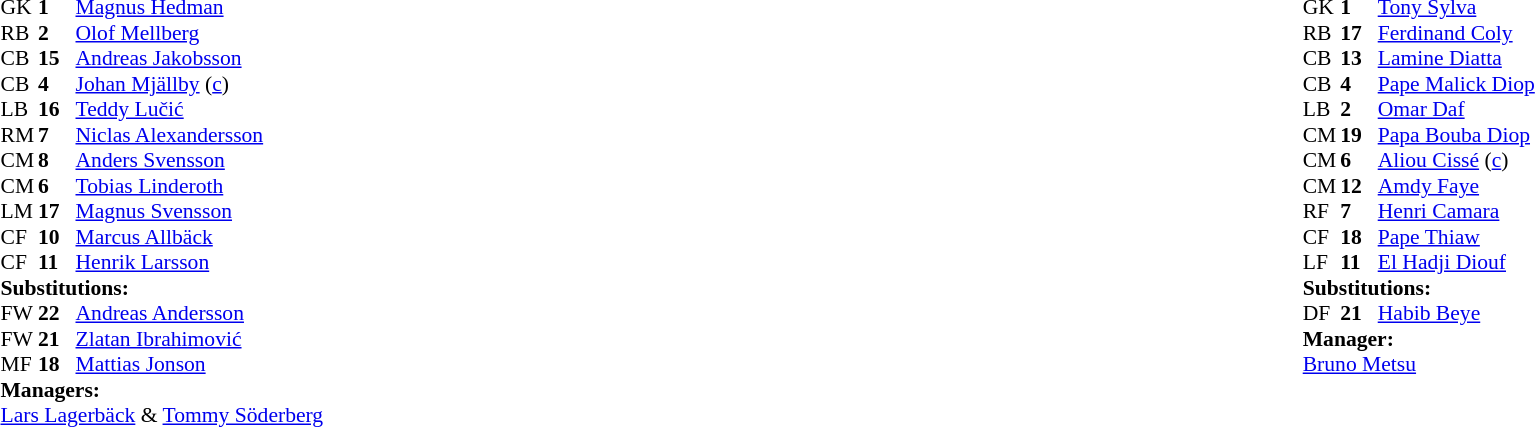<table width="100%">
<tr>
<td valign="top" width="50%"><br><table style="font-size: 90%" cellspacing="0" cellpadding="0">
<tr>
<th width="25"></th>
<th width="25"></th>
</tr>
<tr>
<td>GK</td>
<td><strong>1</strong></td>
<td><a href='#'>Magnus Hedman</a></td>
</tr>
<tr>
<td>RB</td>
<td><strong>2</strong></td>
<td><a href='#'>Olof Mellberg</a></td>
</tr>
<tr>
<td>CB</td>
<td><strong>15</strong></td>
<td><a href='#'>Andreas Jakobsson</a></td>
</tr>
<tr>
<td>CB</td>
<td><strong>4</strong></td>
<td><a href='#'>Johan Mjällby</a> (<a href='#'>c</a>)</td>
</tr>
<tr>
<td>LB</td>
<td><strong>16</strong></td>
<td><a href='#'>Teddy Lučić</a></td>
</tr>
<tr>
<td>RM</td>
<td><strong>7</strong></td>
<td><a href='#'>Niclas Alexandersson</a></td>
<td></td>
<td></td>
</tr>
<tr>
<td>CM</td>
<td><strong>8</strong></td>
<td><a href='#'>Anders Svensson</a></td>
</tr>
<tr>
<td>CM</td>
<td><strong>6</strong></td>
<td><a href='#'>Tobias Linderoth</a></td>
</tr>
<tr>
<td>LM</td>
<td><strong>17</strong></td>
<td><a href='#'>Magnus Svensson</a></td>
<td></td>
<td></td>
</tr>
<tr>
<td>CF</td>
<td><strong>10</strong></td>
<td><a href='#'>Marcus Allbäck</a></td>
<td></td>
<td></td>
</tr>
<tr>
<td>CF</td>
<td><strong>11</strong></td>
<td><a href='#'>Henrik Larsson</a></td>
</tr>
<tr>
<td colspan=5><strong>Substitutions:</strong></td>
</tr>
<tr>
<td>FW</td>
<td><strong>22</strong></td>
<td><a href='#'>Andreas Andersson</a></td>
<td></td>
<td></td>
</tr>
<tr>
<td>FW</td>
<td><strong>21</strong></td>
<td><a href='#'>Zlatan Ibrahimović</a></td>
<td></td>
<td></td>
</tr>
<tr>
<td>MF</td>
<td><strong>18</strong></td>
<td><a href='#'>Mattias Jonson</a></td>
<td></td>
<td></td>
</tr>
<tr>
<td colspan=5><strong>Managers:</strong></td>
</tr>
<tr>
<td colspan="5"><a href='#'>Lars Lagerbäck</a> & <a href='#'>Tommy Söderberg</a></td>
</tr>
</table>
</td>
<td></td>
<td valign="top" width="50%"><br><table style="font-size: 90%" cellspacing="0" cellpadding="0" align="center">
<tr>
<th width="25"></th>
<th width="25"></th>
</tr>
<tr>
<td>GK</td>
<td><strong>1</strong></td>
<td><a href='#'>Tony Sylva</a></td>
</tr>
<tr>
<td>RB</td>
<td><strong>17</strong></td>
<td><a href='#'>Ferdinand Coly</a></td>
<td></td>
</tr>
<tr>
<td>CB</td>
<td><strong>13</strong></td>
<td><a href='#'>Lamine Diatta</a></td>
</tr>
<tr>
<td>CB</td>
<td><strong>4</strong></td>
<td><a href='#'>Pape Malick Diop</a></td>
<td></td>
<td></td>
</tr>
<tr>
<td>LB</td>
<td><strong>2</strong></td>
<td><a href='#'>Omar Daf</a></td>
</tr>
<tr>
<td>CM</td>
<td><strong>19</strong></td>
<td><a href='#'>Papa Bouba Diop</a></td>
</tr>
<tr>
<td>CM</td>
<td><strong>6</strong></td>
<td><a href='#'>Aliou Cissé</a> (<a href='#'>c</a>)</td>
</tr>
<tr>
<td>CM</td>
<td><strong>12</strong></td>
<td><a href='#'>Amdy Faye</a></td>
</tr>
<tr>
<td>RF</td>
<td><strong>7</strong></td>
<td><a href='#'>Henri Camara</a></td>
</tr>
<tr>
<td>CF</td>
<td><strong>18</strong></td>
<td><a href='#'>Pape Thiaw</a></td>
<td></td>
</tr>
<tr>
<td>LF</td>
<td><strong>11</strong></td>
<td><a href='#'>El Hadji Diouf</a></td>
</tr>
<tr>
<td colspan=5><strong>Substitutions:</strong></td>
</tr>
<tr>
<td>DF</td>
<td><strong>21</strong></td>
<td><a href='#'>Habib Beye</a></td>
<td></td>
<td></td>
</tr>
<tr>
<td colspan=5><strong>Manager:</strong></td>
</tr>
<tr>
<td colspan="5"> <a href='#'>Bruno Metsu</a></td>
</tr>
</table>
</td>
</tr>
</table>
